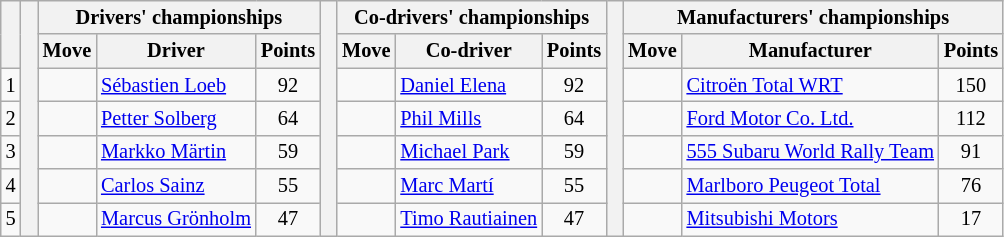<table class="wikitable" style="font-size:85%;">
<tr>
<th rowspan="2"></th>
<th rowspan="7" style="width:5px;"></th>
<th colspan="3">Drivers' championships</th>
<th rowspan="7" style="width:5px;"></th>
<th colspan="3" nowrap>Co-drivers' championships</th>
<th rowspan="7" style="width:5px;"></th>
<th colspan="3" nowrap>Manufacturers' championships</th>
</tr>
<tr>
<th>Move</th>
<th>Driver</th>
<th>Points</th>
<th>Move</th>
<th>Co-driver</th>
<th>Points</th>
<th>Move</th>
<th>Manufacturer</th>
<th>Points</th>
</tr>
<tr>
<td align="center">1</td>
<td align="center"></td>
<td> <a href='#'>Sébastien Loeb</a></td>
<td align="center">92</td>
<td align="center"></td>
<td> <a href='#'>Daniel Elena</a></td>
<td align="center">92</td>
<td align="center"></td>
<td> <a href='#'>Citroën Total WRT</a></td>
<td align="center">150</td>
</tr>
<tr>
<td align="center">2</td>
<td align="center"></td>
<td> <a href='#'>Petter Solberg</a></td>
<td align="center">64</td>
<td align="center"></td>
<td> <a href='#'>Phil Mills</a></td>
<td align="center">64</td>
<td align="center"></td>
<td> <a href='#'>Ford Motor Co. Ltd.</a></td>
<td align="center">112</td>
</tr>
<tr>
<td align="center">3</td>
<td align="center"></td>
<td> <a href='#'>Markko Märtin</a></td>
<td align="center">59</td>
<td align="center"></td>
<td> <a href='#'>Michael Park</a></td>
<td align="center">59</td>
<td align="center"></td>
<td> <a href='#'>555 Subaru World Rally Team</a></td>
<td align="center">91</td>
</tr>
<tr>
<td align="center">4</td>
<td align="center"></td>
<td> <a href='#'>Carlos Sainz</a></td>
<td align="center">55</td>
<td align="center"></td>
<td> <a href='#'>Marc Martí</a></td>
<td align="center">55</td>
<td align="center"></td>
<td> <a href='#'>Marlboro Peugeot Total</a></td>
<td align="center">76</td>
</tr>
<tr>
<td align="center">5</td>
<td align="center"></td>
<td> <a href='#'>Marcus Grönholm</a></td>
<td align="center">47</td>
<td align="center"></td>
<td> <a href='#'>Timo Rautiainen</a></td>
<td align="center">47</td>
<td align="center"></td>
<td> <a href='#'>Mitsubishi Motors</a></td>
<td align="center">17</td>
</tr>
</table>
